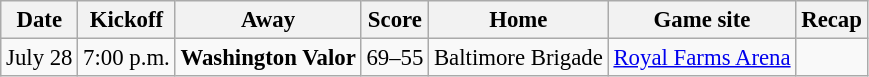<table class="wikitable" style="font-size: 95%;">
<tr>
<th>Date</th>
<th>Kickoff</th>
<th>Away</th>
<th>Score</th>
<th>Home</th>
<th>Game site</th>
<th>Recap</th>
</tr>
<tr>
<td align="center">July 28</td>
<td align="center">7:00 p.m.</td>
<td align="center"><strong>Washington Valor</strong></td>
<td align="center">69–55</td>
<td align="center">Baltimore Brigade</td>
<td align="center"><a href='#'>Royal Farms Arena</a></td>
<td align="center"></td>
</tr>
</table>
